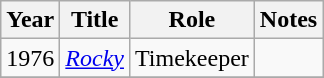<table class="wikitable">
<tr>
<th>Year</th>
<th>Title</th>
<th>Role</th>
<th>Notes</th>
</tr>
<tr>
<td>1976</td>
<td><em><a href='#'>Rocky</a></em></td>
<td>Timekeeper</td>
<td></td>
</tr>
<tr>
</tr>
</table>
